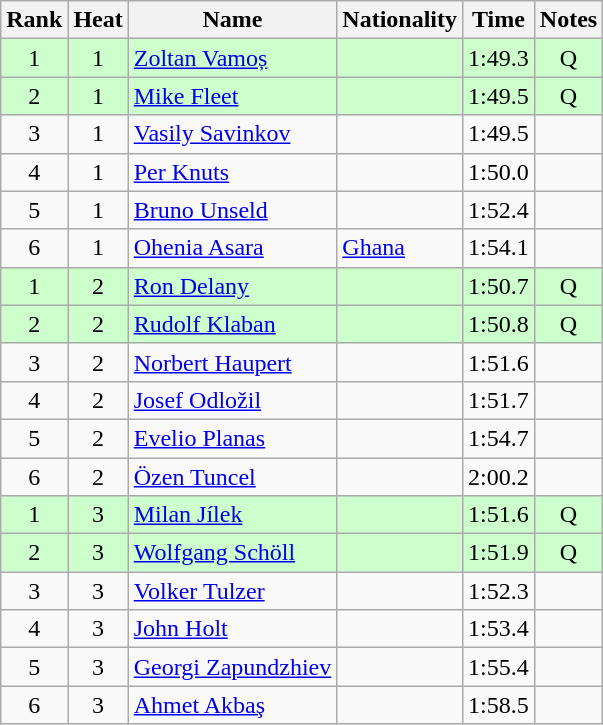<table class="wikitable sortable" style="text-align:center">
<tr>
<th>Rank</th>
<th>Heat</th>
<th>Name</th>
<th>Nationality</th>
<th>Time</th>
<th>Notes</th>
</tr>
<tr bgcolor=ccffcc>
<td>1</td>
<td>1</td>
<td align=left><a href='#'>Zoltan Vamoș</a></td>
<td align=left></td>
<td>1:49.3</td>
<td>Q</td>
</tr>
<tr bgcolor=ccffcc>
<td>2</td>
<td>1</td>
<td align=left><a href='#'>Mike Fleet</a></td>
<td align=left></td>
<td>1:49.5</td>
<td>Q</td>
</tr>
<tr>
<td>3</td>
<td>1</td>
<td align=left><a href='#'>Vasily Savinkov</a></td>
<td align=left></td>
<td>1:49.5</td>
<td></td>
</tr>
<tr>
<td>4</td>
<td>1</td>
<td align=left><a href='#'>Per Knuts</a></td>
<td align=left></td>
<td>1:50.0</td>
<td></td>
</tr>
<tr>
<td>5</td>
<td>1</td>
<td align=left><a href='#'>Bruno Unseld</a></td>
<td align=left></td>
<td>1:52.4</td>
<td></td>
</tr>
<tr>
<td>6</td>
<td>1</td>
<td align=left><a href='#'>Ohenia Asara</a></td>
<td align=left> <a href='#'>Ghana</a></td>
<td>1:54.1</td>
<td></td>
</tr>
<tr bgcolor=ccffcc>
<td>1</td>
<td>2</td>
<td align=left><a href='#'>Ron Delany</a></td>
<td align=left></td>
<td>1:50.7</td>
<td>Q</td>
</tr>
<tr bgcolor=ccffcc>
<td>2</td>
<td>2</td>
<td align=left><a href='#'>Rudolf Klaban</a></td>
<td align=left></td>
<td>1:50.8</td>
<td>Q</td>
</tr>
<tr>
<td>3</td>
<td>2</td>
<td align=left><a href='#'>Norbert Haupert</a></td>
<td align=left></td>
<td>1:51.6</td>
<td></td>
</tr>
<tr>
<td>4</td>
<td>2</td>
<td align=left><a href='#'>Josef Odložil</a></td>
<td align=left></td>
<td>1:51.7</td>
<td></td>
</tr>
<tr>
<td>5</td>
<td>2</td>
<td align=left><a href='#'>Evelio Planas</a></td>
<td align=left></td>
<td>1:54.7</td>
<td></td>
</tr>
<tr>
<td>6</td>
<td>2</td>
<td align=left><a href='#'>Özen Tuncel</a></td>
<td align=left></td>
<td>2:00.2</td>
<td></td>
</tr>
<tr bgcolor=ccffcc>
<td>1</td>
<td>3</td>
<td align=left><a href='#'>Milan Jílek</a></td>
<td align=left></td>
<td>1:51.6</td>
<td>Q</td>
</tr>
<tr bgcolor=ccffcc>
<td>2</td>
<td>3</td>
<td align=left><a href='#'>Wolfgang Schöll</a></td>
<td align=left></td>
<td>1:51.9</td>
<td>Q</td>
</tr>
<tr>
<td>3</td>
<td>3</td>
<td align=left><a href='#'>Volker Tulzer</a></td>
<td align=left></td>
<td>1:52.3</td>
<td></td>
</tr>
<tr>
<td>4</td>
<td>3</td>
<td align=left><a href='#'>John Holt</a></td>
<td align=left></td>
<td>1:53.4</td>
<td></td>
</tr>
<tr>
<td>5</td>
<td>3</td>
<td align=left><a href='#'>Georgi Zapundzhiev</a></td>
<td align=left></td>
<td>1:55.4</td>
<td></td>
</tr>
<tr>
<td>6</td>
<td>3</td>
<td align=left><a href='#'>Ahmet Akbaş</a></td>
<td align=left></td>
<td>1:58.5</td>
<td></td>
</tr>
</table>
